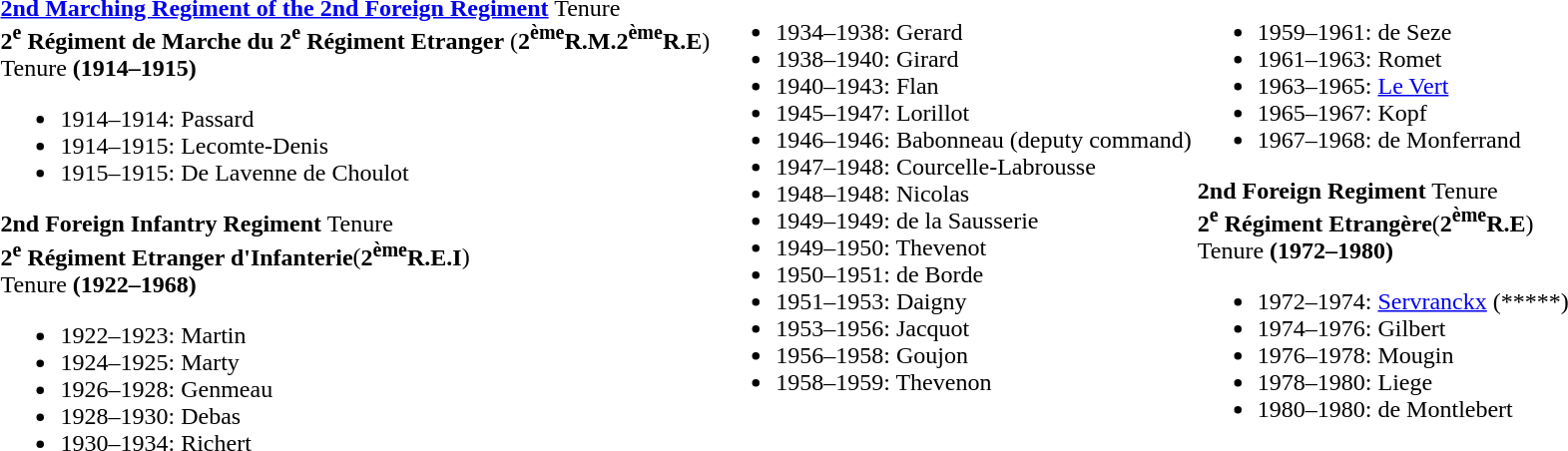<table>
<tr>
<td valign=top><br><strong><a href='#'>2nd Marching Regiment of the 2nd Foreign Regiment</a></strong> Tenure<br>
<strong>2<sup>e</sup> Régiment de Marche du 2<sup>e</sup> Régiment Etranger</strong> (<strong>2<sup>ème</sup>R.M.2<sup>ème</sup>R.E</strong>)<br> Tenure <strong>(1914–1915)</strong><ul><li>1914–1914: Passard</li><li>1914–1915: Lecomte-Denis</li><li>1915–1915: De Lavenne de Choulot</li></ul><strong>2nd Foreign Infantry Regiment</strong> Tenure<br>
<strong>2<sup>e</sup> Régiment Etranger d'Infanterie</strong>(<strong>2<sup>ème</sup>R.E.I</strong>) <br>Tenure <strong>(1922–1968)</strong><ul><li>1922–1923: Martin</li><li>1924–1925: Marty</li><li>1926–1928: Genmeau</li><li>1928–1930: Debas</li><li>1930–1934: Richert</li></ul></td>
<td valign=top><br><ul><li>1934–1938: Gerard</li><li>1938–1940: Girard</li><li>1940–1943: Flan</li><li>1945–1947: Lorillot</li><li>1946–1946: Babonneau (deputy command)</li><li>1947–1948: Courcelle-Labrousse</li><li>1948–1948: Nicolas</li><li>1949–1949: de la Sausserie</li><li>1949–1950: Thevenot</li><li>1950–1951: de Borde</li><li>1951–1953: Daigny</li><li>1953–1956: Jacquot</li><li>1956–1958: Goujon</li><li>1958–1959: Thevenon</li></ul></td>
<td valign=top><br><ul><li>1959–1961: de Seze</li><li>1961–1963: Romet</li><li>1963–1965: <a href='#'>Le Vert</a></li><li>1965–1967: Kopf</li><li>1967–1968: de Monferrand</li></ul><strong>2nd Foreign Regiment</strong> Tenure<br>
<strong>2<sup>e</sup> Régiment Etrangère</strong>(<strong>2<sup>ème</sup>R.E</strong>) <br>Tenure <strong>(1972–1980)</strong><ul><li>1972–1974: <a href='#'>Servranckx</a> (*****)</li><li>1974–1976: Gilbert</li><li>1976–1978: Mougin</li><li>1978–1980: Liege</li><li>1980–1980: de Montlebert</li></ul></td>
</tr>
</table>
